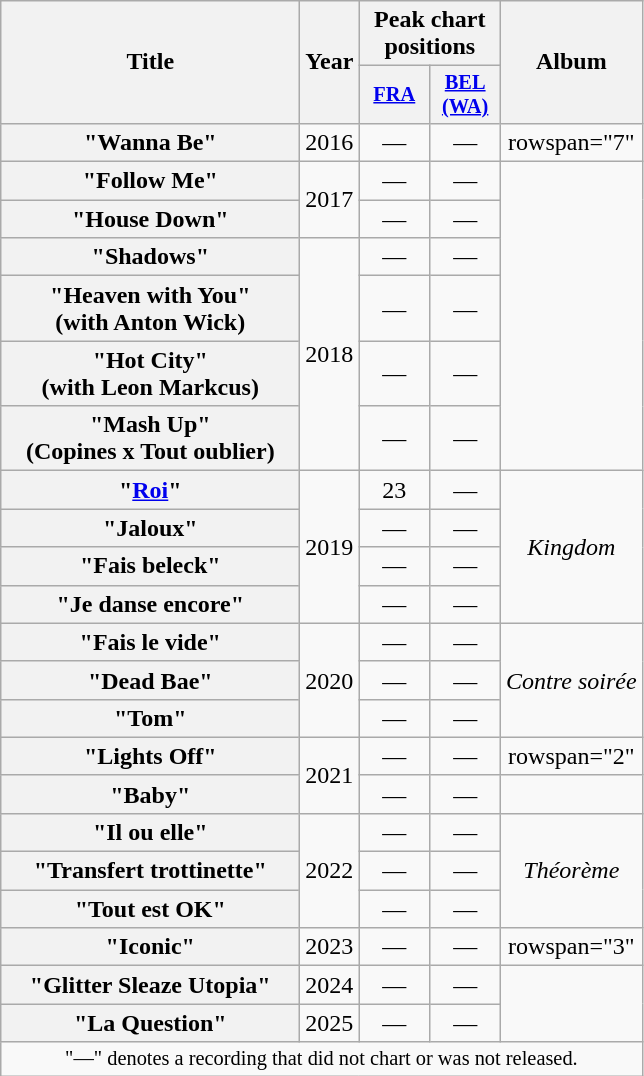<table class="wikitable plainrowheaders" style="text-align:center;">
<tr>
<th scope="col" rowspan="2" style="width:12em;">Title</th>
<th scope="col" rowspan="2" style="width:1em;">Year</th>
<th scope="col" colspan="2">Peak chart positions</th>
<th scope="col" rowspan="2">Album</th>
</tr>
<tr>
<th scope="col" style="width:3em;font-size:85%;"><a href='#'>FRA</a><br></th>
<th scope="col" style="width:3em;font-size:85%;"><a href='#'>BEL<br>(WA)</a><br></th>
</tr>
<tr>
<th scope="row">"Wanna Be"</th>
<td>2016</td>
<td>—</td>
<td>—</td>
<td>rowspan="7" </td>
</tr>
<tr>
<th scope="row">"Follow Me"</th>
<td rowspan="2">2017</td>
<td>—</td>
<td>—</td>
</tr>
<tr>
<th scope="row">"House Down"</th>
<td>—</td>
<td>—</td>
</tr>
<tr>
<th scope="row">"Shadows"</th>
<td rowspan="4">2018</td>
<td>—</td>
<td>—</td>
</tr>
<tr>
<th scope="row">"Heaven with You"<br><span>(with Anton Wick)</span></th>
<td>—</td>
<td>—</td>
</tr>
<tr>
<th scope="row">"Hot City"<br><span>(with Leon Markcus)</span></th>
<td>—</td>
<td>—</td>
</tr>
<tr>
<th scope="row">"Mash Up"<br><span>(Copines x Tout oublier)</span></th>
<td>—</td>
<td>—</td>
</tr>
<tr>
<th scope="row">"<a href='#'>Roi</a>"</th>
<td rowspan="4">2019</td>
<td>23<br></td>
<td>—</td>
<td rowspan="4"><em>Kingdom</em></td>
</tr>
<tr>
<th scope="row">"Jaloux"</th>
<td>—</td>
<td>—</td>
</tr>
<tr>
<th scope="row">"Fais beleck"</th>
<td>—</td>
<td>—</td>
</tr>
<tr>
<th scope="row">"Je danse encore"</th>
<td>—</td>
<td>—</td>
</tr>
<tr>
<th scope="row">"Fais le vide"</th>
<td rowspan="3">2020</td>
<td>—</td>
<td>—</td>
<td rowspan="3"><em>Contre soirée</em></td>
</tr>
<tr>
<th scope="row">"Dead Bae"</th>
<td>—</td>
<td>—</td>
</tr>
<tr>
<th scope="row">"Tom"</th>
<td>—</td>
<td>—</td>
</tr>
<tr>
<th scope="row">"Lights Off"</th>
<td rowspan="2">2021</td>
<td>—</td>
<td>—</td>
<td>rowspan="2" </td>
</tr>
<tr>
<th scope="row">"Baby"</th>
<td>—</td>
<td>—</td>
</tr>
<tr>
<th scope="row">"Il ou elle"</th>
<td rowspan="3">2022</td>
<td>—</td>
<td>—</td>
<td rowspan="3"><em>Théorème</em></td>
</tr>
<tr>
<th scope="row">"Transfert trottinette"</th>
<td>—</td>
<td>—</td>
</tr>
<tr>
<th scope="row">"Tout est OK"</th>
<td>—</td>
<td>—</td>
</tr>
<tr>
<th scope="row">"Iconic"</th>
<td>2023</td>
<td>—</td>
<td>—</td>
<td>rowspan="3" </td>
</tr>
<tr>
<th scope="row">"Glitter Sleaze Utopia"</th>
<td>2024</td>
<td>—</td>
<td>—</td>
</tr>
<tr>
<th scope="row">"La Question"</th>
<td>2025</td>
<td>—</td>
<td>—</td>
</tr>
<tr>
<td colspan="22" style="text-align:center; font-size:85%;">"—" denotes a recording that did not chart or was not released.</td>
</tr>
</table>
